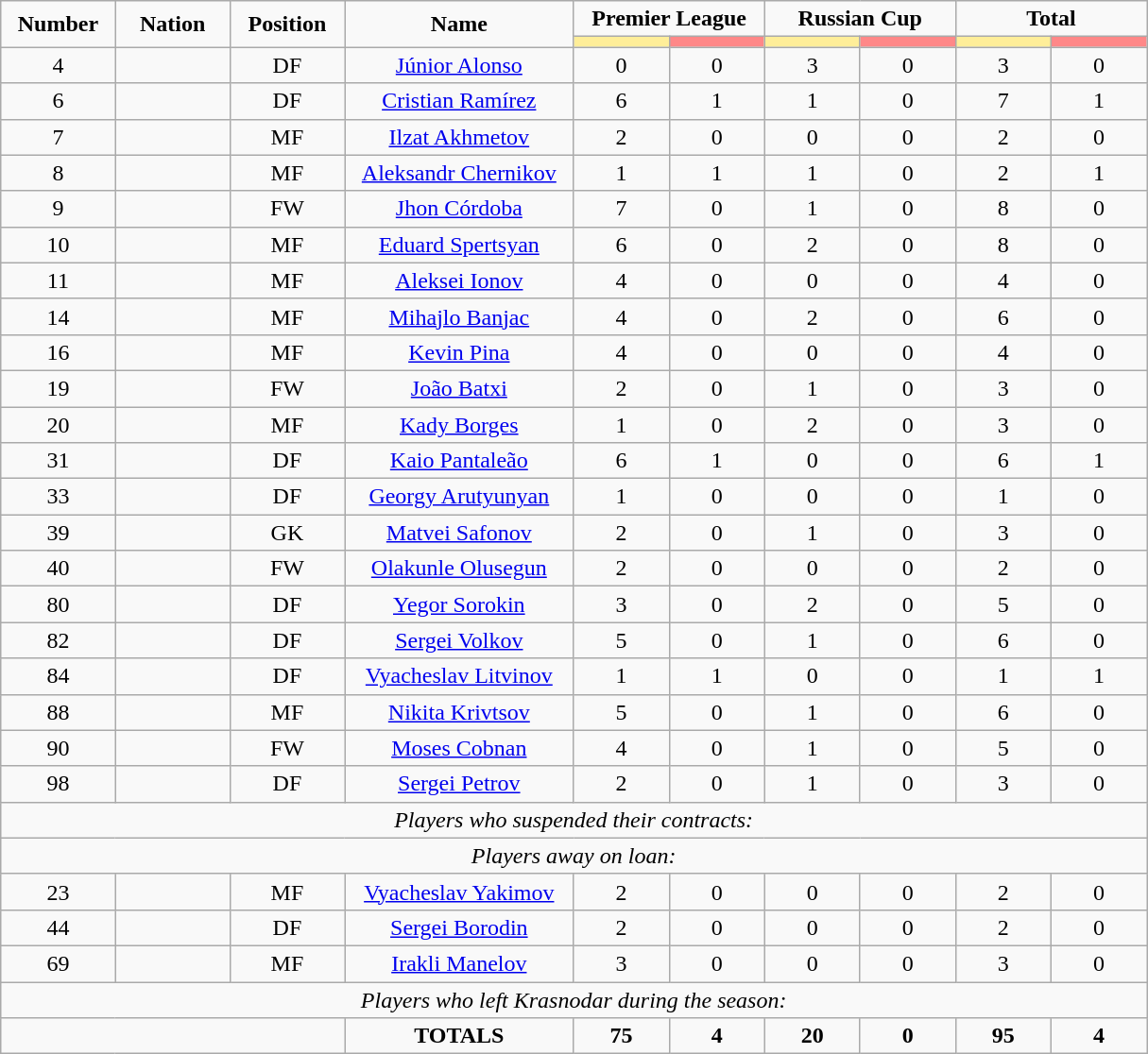<table class="wikitable" style="font-size: 100%; text-align: center;">
<tr>
<td rowspan="2" width="10%" align="center"><strong>Number</strong></td>
<td rowspan="2" width="10%" align="center"><strong>Nation</strong></td>
<td rowspan="2" width="10%" align="center"><strong>Position</strong></td>
<td rowspan="2" width="20%" align="center"><strong>Name</strong></td>
<td colspan="2" align="center"><strong>Premier League</strong></td>
<td colspan="2" align="center"><strong>Russian Cup</strong></td>
<td colspan="2" align="center"><strong>Total</strong></td>
</tr>
<tr>
<th width=60 style="background: #FFEE99"></th>
<th width=60 style="background: #FF8888"></th>
<th width=60 style="background: #FFEE99"></th>
<th width=60 style="background: #FF8888"></th>
<th width=60 style="background: #FFEE99"></th>
<th width=60 style="background: #FF8888"></th>
</tr>
<tr>
<td>4</td>
<td></td>
<td>DF</td>
<td><a href='#'>Júnior Alonso</a></td>
<td>0</td>
<td>0</td>
<td>3</td>
<td>0</td>
<td>3</td>
<td>0</td>
</tr>
<tr>
<td>6</td>
<td></td>
<td>DF</td>
<td><a href='#'>Cristian Ramírez</a></td>
<td>6</td>
<td>1</td>
<td>1</td>
<td>0</td>
<td>7</td>
<td>1</td>
</tr>
<tr>
<td>7</td>
<td></td>
<td>MF</td>
<td><a href='#'>Ilzat Akhmetov</a></td>
<td>2</td>
<td>0</td>
<td>0</td>
<td>0</td>
<td>2</td>
<td>0</td>
</tr>
<tr>
<td>8</td>
<td></td>
<td>MF</td>
<td><a href='#'>Aleksandr Chernikov</a></td>
<td>1</td>
<td>1</td>
<td>1</td>
<td>0</td>
<td>2</td>
<td>1</td>
</tr>
<tr>
<td>9</td>
<td></td>
<td>FW</td>
<td><a href='#'>Jhon Córdoba</a></td>
<td>7</td>
<td>0</td>
<td>1</td>
<td>0</td>
<td>8</td>
<td>0</td>
</tr>
<tr>
<td>10</td>
<td></td>
<td>MF</td>
<td><a href='#'>Eduard Spertsyan</a></td>
<td>6</td>
<td>0</td>
<td>2</td>
<td>0</td>
<td>8</td>
<td>0</td>
</tr>
<tr>
<td>11</td>
<td></td>
<td>MF</td>
<td><a href='#'>Aleksei Ionov</a></td>
<td>4</td>
<td>0</td>
<td>0</td>
<td>0</td>
<td>4</td>
<td>0</td>
</tr>
<tr>
<td>14</td>
<td></td>
<td>MF</td>
<td><a href='#'>Mihajlo Banjac</a></td>
<td>4</td>
<td>0</td>
<td>2</td>
<td>0</td>
<td>6</td>
<td>0</td>
</tr>
<tr>
<td>16</td>
<td></td>
<td>MF</td>
<td><a href='#'>Kevin Pina</a></td>
<td>4</td>
<td>0</td>
<td>0</td>
<td>0</td>
<td>4</td>
<td>0</td>
</tr>
<tr>
<td>19</td>
<td></td>
<td>FW</td>
<td><a href='#'>João Batxi</a></td>
<td>2</td>
<td>0</td>
<td>1</td>
<td>0</td>
<td>3</td>
<td>0</td>
</tr>
<tr>
<td>20</td>
<td></td>
<td>MF</td>
<td><a href='#'>Kady Borges</a></td>
<td>1</td>
<td>0</td>
<td>2</td>
<td>0</td>
<td>3</td>
<td>0</td>
</tr>
<tr>
<td>31</td>
<td></td>
<td>DF</td>
<td><a href='#'>Kaio Pantaleão</a></td>
<td>6</td>
<td>1</td>
<td>0</td>
<td>0</td>
<td>6</td>
<td>1</td>
</tr>
<tr>
<td>33</td>
<td></td>
<td>DF</td>
<td><a href='#'>Georgy Arutyunyan</a></td>
<td>1</td>
<td>0</td>
<td>0</td>
<td>0</td>
<td>1</td>
<td>0</td>
</tr>
<tr>
<td>39</td>
<td></td>
<td>GK</td>
<td><a href='#'>Matvei Safonov</a></td>
<td>2</td>
<td>0</td>
<td>1</td>
<td>0</td>
<td>3</td>
<td>0</td>
</tr>
<tr>
<td>40</td>
<td></td>
<td>FW</td>
<td><a href='#'>Olakunle Olusegun</a></td>
<td>2</td>
<td>0</td>
<td>0</td>
<td>0</td>
<td>2</td>
<td>0</td>
</tr>
<tr>
<td>80</td>
<td></td>
<td>DF</td>
<td><a href='#'>Yegor Sorokin</a></td>
<td>3</td>
<td>0</td>
<td>2</td>
<td>0</td>
<td>5</td>
<td>0</td>
</tr>
<tr>
<td>82</td>
<td></td>
<td>DF</td>
<td><a href='#'>Sergei Volkov</a></td>
<td>5</td>
<td>0</td>
<td>1</td>
<td>0</td>
<td>6</td>
<td>0</td>
</tr>
<tr>
<td>84</td>
<td></td>
<td>DF</td>
<td><a href='#'>Vyacheslav Litvinov</a></td>
<td>1</td>
<td>1</td>
<td>0</td>
<td>0</td>
<td>1</td>
<td>1</td>
</tr>
<tr>
<td>88</td>
<td></td>
<td>MF</td>
<td><a href='#'>Nikita Krivtsov</a></td>
<td>5</td>
<td>0</td>
<td>1</td>
<td>0</td>
<td>6</td>
<td>0</td>
</tr>
<tr>
<td>90</td>
<td></td>
<td>FW</td>
<td><a href='#'>Moses Cobnan</a></td>
<td>4</td>
<td>0</td>
<td>1</td>
<td>0</td>
<td>5</td>
<td>0</td>
</tr>
<tr>
<td>98</td>
<td></td>
<td>DF</td>
<td><a href='#'>Sergei Petrov</a></td>
<td>2</td>
<td>0</td>
<td>1</td>
<td>0</td>
<td>3</td>
<td>0</td>
</tr>
<tr>
<td colspan="13"><em>Players who suspended their contracts:</em></td>
</tr>
<tr>
<td colspan="13"><em>Players away on loan:</em></td>
</tr>
<tr>
<td>23</td>
<td></td>
<td>MF</td>
<td><a href='#'>Vyacheslav Yakimov</a></td>
<td>2</td>
<td>0</td>
<td>0</td>
<td>0</td>
<td>2</td>
<td>0</td>
</tr>
<tr>
<td>44</td>
<td></td>
<td>DF</td>
<td><a href='#'>Sergei Borodin</a></td>
<td>2</td>
<td>0</td>
<td>0</td>
<td>0</td>
<td>2</td>
<td>0</td>
</tr>
<tr>
<td>69</td>
<td></td>
<td>MF</td>
<td><a href='#'>Irakli Manelov</a></td>
<td>3</td>
<td>0</td>
<td>0</td>
<td>0</td>
<td>3</td>
<td>0</td>
</tr>
<tr>
<td colspan="13"><em>Players who left Krasnodar during the season:</em></td>
</tr>
<tr>
<td colspan="3"></td>
<td><strong>TOTALS</strong></td>
<td><strong>75</strong></td>
<td><strong>4</strong></td>
<td><strong>20</strong></td>
<td><strong>0</strong></td>
<td><strong>95</strong></td>
<td><strong>4</strong></td>
</tr>
</table>
